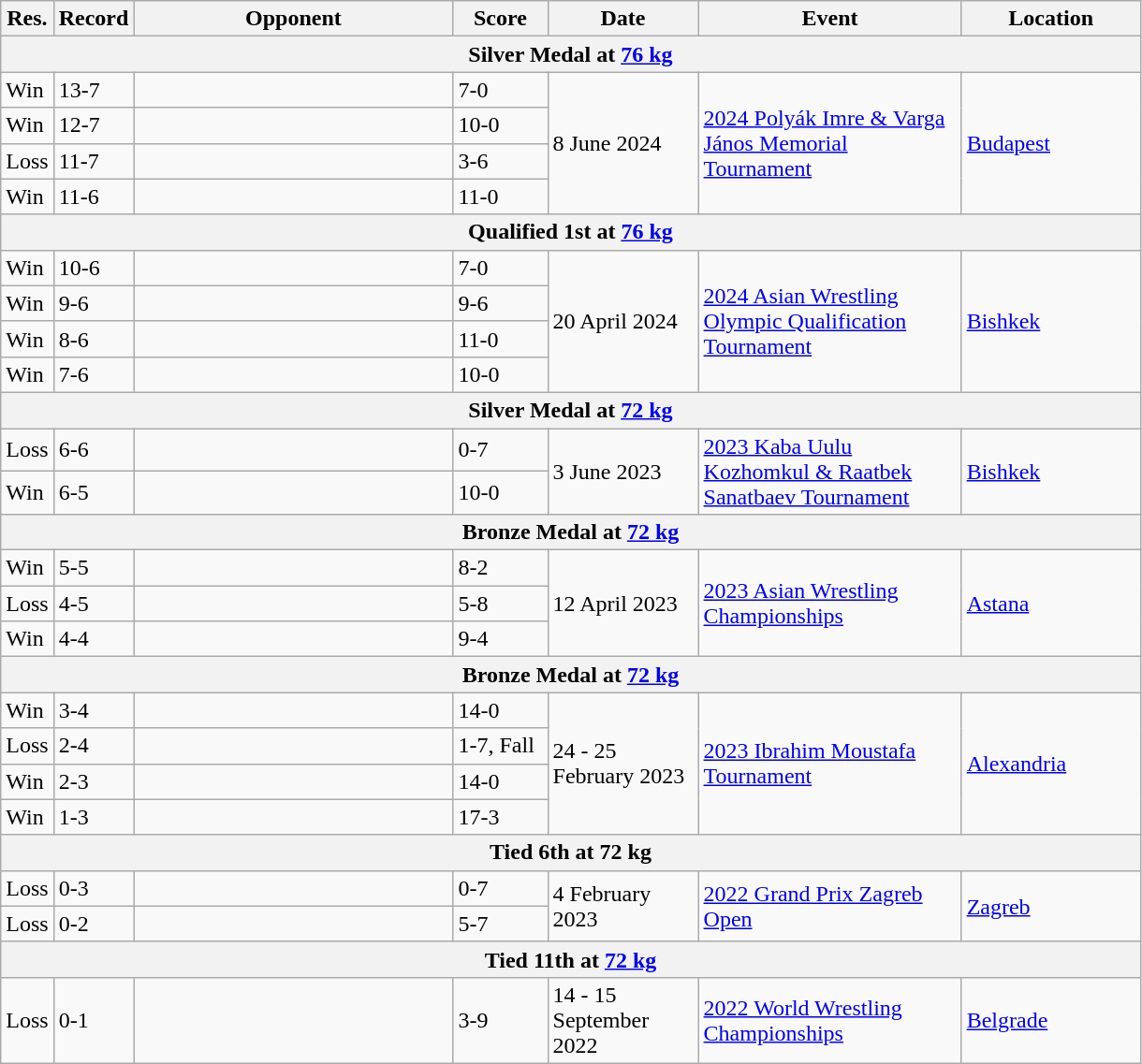<table class="wikitable">
<tr>
<th width="30">Res.</th>
<th width="30">Record</th>
<th width="220">Opponent</th>
<th width="60">Score</th>
<th width="100">Date</th>
<th width="180">Event</th>
<th width="120">Location</th>
</tr>
<tr>
<th colspan="7"> Silver Medal  at <a href='#'>76 kg</a></th>
</tr>
<tr>
<td>Win</td>
<td>13-7</td>
<td></td>
<td>7-0</td>
<td rowspan="4">8 June 2024</td>
<td rowspan="4"><a href='#'>2024 Polyák Imre & Varga János Memorial Tournament</a></td>
<td rowspan="4"> <a href='#'>Budapest</a></td>
</tr>
<tr>
<td>Win</td>
<td>12-7</td>
<td></td>
<td>10-0</td>
</tr>
<tr>
<td>Loss</td>
<td>11-7</td>
<td></td>
<td>3-6</td>
</tr>
<tr>
<td>Win</td>
<td>11-6</td>
<td></td>
<td>11-0</td>
</tr>
<tr>
<th colspan="7">Qualified 1st at <a href='#'>76 kg</a></th>
</tr>
<tr>
<td>Win</td>
<td>10-6</td>
<td></td>
<td>7-0</td>
<td rowspan="4">20 April 2024</td>
<td rowspan="4"><a href='#'>2024 Asian Wrestling Olympic Qualification Tournament</a></td>
<td rowspan="4"> <a href='#'>Bishkek</a></td>
</tr>
<tr>
<td>Win</td>
<td>9-6</td>
<td></td>
<td>9-6</td>
</tr>
<tr>
<td>Win</td>
<td>8-6</td>
<td></td>
<td>11-0</td>
</tr>
<tr>
<td>Win</td>
<td>7-6</td>
<td></td>
<td>10-0</td>
</tr>
<tr>
<th colspan="7"> Silver Medal at <a href='#'>72 kg</a></th>
</tr>
<tr>
<td>Loss</td>
<td>6-6</td>
<td></td>
<td>0-7</td>
<td rowspan="2">3 June 2023</td>
<td rowspan="2"><a href='#'>2023 Kaba Uulu Kozhomkul & Raatbek Sanatbaev Tournament</a></td>
<td rowspan="2"> <a href='#'>Bishkek</a></td>
</tr>
<tr>
<td>Win</td>
<td>6-5</td>
<td></td>
<td>10-0</td>
</tr>
<tr>
<th colspan="7"> Bronze Medal at <a href='#'>72 kg</a></th>
</tr>
<tr>
<td>Win</td>
<td>5-5</td>
<td></td>
<td>8-2</td>
<td rowspan="3">12 April 2023</td>
<td rowspan="3"><a href='#'>2023 Asian Wrestling Championships</a></td>
<td rowspan="3"> <a href='#'>Astana</a></td>
</tr>
<tr>
<td>Loss</td>
<td>4-5</td>
<td></td>
<td>5-8</td>
</tr>
<tr>
<td>Win</td>
<td>4-4</td>
<td></td>
<td>9-4</td>
</tr>
<tr>
<th colspan="7"> Bronze Medal at <a href='#'>72 kg</a></th>
</tr>
<tr>
<td>Win</td>
<td>3-4</td>
<td></td>
<td>14-0</td>
<td rowspan="4">24 - 25 February 2023</td>
<td rowspan="4"><a href='#'>2023 Ibrahim Moustafa Tournament</a></td>
<td rowspan="4"> <a href='#'>Alexandria</a></td>
</tr>
<tr>
<td>Loss</td>
<td>2-4</td>
<td></td>
<td>1-7, Fall</td>
</tr>
<tr>
<td>Win</td>
<td>2-3</td>
<td></td>
<td>14-0</td>
</tr>
<tr>
<td>Win</td>
<td>1-3</td>
<td></td>
<td>17-3</td>
</tr>
<tr>
<th colspan="7">Tied 6th at 72 kg</th>
</tr>
<tr>
<td>Loss</td>
<td>0-3</td>
<td></td>
<td>0-7</td>
<td rowspan="2">4 February 2023</td>
<td rowspan="2"><a href='#'>2022 Grand Prix Zagreb Open</a></td>
<td rowspan="2"> <a href='#'>Zagreb</a></td>
</tr>
<tr>
<td>Loss</td>
<td>0-2</td>
<td></td>
<td>5-7</td>
</tr>
<tr>
<th colspan="7">Tied 11th at <a href='#'>72 kg</a></th>
</tr>
<tr>
<td>Loss</td>
<td>0-1</td>
<td></td>
<td>3-9</td>
<td>14 - 15 September 2022</td>
<td><a href='#'>2022 World Wrestling Championships</a></td>
<td> <a href='#'>Belgrade</a></td>
</tr>
</table>
